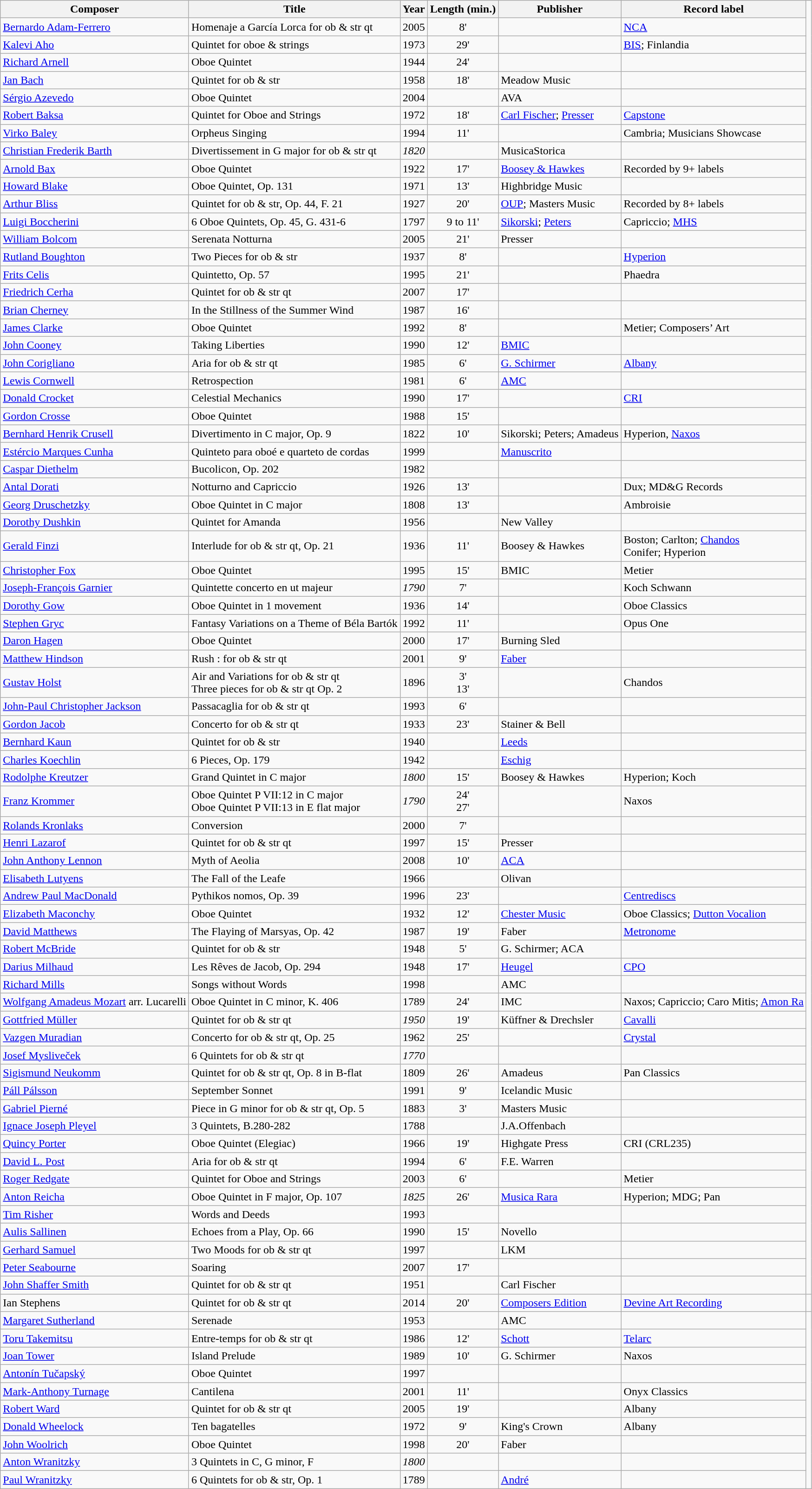<table class="wikitable sortable">
<tr>
<th>Composer</th>
<th>Title</th>
<th>Year</th>
<th>Length (min.)</th>
<th>Publisher</th>
<th>Record label</th>
</tr>
<tr>
<td><a href='#'>Bernardo Adam-Ferrero</a></td>
<td>Homenaje a García Lorca for ob & str qt</td>
<td align=center>2005</td>
<td align=center>8'</td>
<td></td>
<td><a href='#'>NCA</a></td>
</tr>
<tr>
<td><a href='#'>Kalevi Aho</a></td>
<td>Quintet for oboe & strings  </td>
<td align=center>1973</td>
<td align=center>29'</td>
<td></td>
<td><a href='#'>BIS</a>; Finlandia</td>
</tr>
<tr>
<td><a href='#'>Richard Arnell</a></td>
<td>Oboe Quintet</td>
<td align=center>1944</td>
<td align=center>24'</td>
<td></td>
<td></td>
</tr>
<tr>
<td><a href='#'>Jan Bach</a></td>
<td>Quintet for ob & str</td>
<td align=center>1958</td>
<td align=center>18'</td>
<td>Meadow Music</td>
<td></td>
</tr>
<tr>
<td><a href='#'>Sérgio Azevedo</a></td>
<td>Oboe Quintet</td>
<td align=center>2004</td>
<td align=center></td>
<td>AVA</td>
<td></td>
</tr>
<tr>
<td><a href='#'>Robert Baksa</a></td>
<td>Quintet for Oboe and Strings </td>
<td align=center>1972</td>
<td align=center>18'</td>
<td><a href='#'>Carl Fischer</a>; <a href='#'>Presser</a></td>
<td><a href='#'>Capstone</a></td>
</tr>
<tr>
<td><a href='#'>Virko Baley</a></td>
<td>Orpheus Singing</td>
<td align=center>1994</td>
<td align=center>11'</td>
<td></td>
<td>Cambria; Musicians Showcase</td>
</tr>
<tr>
<td><a href='#'>Christian Frederik Barth</a></td>
<td>Divertissement in G major for ob & str qt</td>
<td align=center><em>1820</em></td>
<td align=center></td>
<td>MusicaStorica</td>
<td></td>
</tr>
<tr>
<td><a href='#'>Arnold Bax</a></td>
<td>Oboe Quintet</td>
<td align=center>1922</td>
<td align=center>17'</td>
<td><a href='#'>Boosey & Hawkes</a></td>
<td>Recorded by 9+ labels</td>
</tr>
<tr>
<td><a href='#'>Howard Blake</a></td>
<td>Oboe Quintet, Op. 131</td>
<td align=center>1971</td>
<td align=center>13'</td>
<td>Highbridge Music</td>
<td></td>
</tr>
<tr>
<td><a href='#'>Arthur Bliss</a></td>
<td>Quintet for ob & str, Op. 44, F. 21  </td>
<td align=center>1927</td>
<td align=center>20'</td>
<td><a href='#'>OUP</a>; Masters Music</td>
<td>Recorded by 8+ labels</td>
</tr>
<tr>
<td><a href='#'>Luigi Boccherini</a></td>
<td>6 Oboe Quintets, Op. 45, G. 431-6 </td>
<td align=center>1797</td>
<td align=center>9 to 11'</td>
<td><a href='#'>Sikorski</a>; <a href='#'>Peters</a></td>
<td>Capriccio; <a href='#'>MHS</a></td>
</tr>
<tr>
<td><a href='#'>William Bolcom</a></td>
<td>Serenata Notturna</td>
<td align=center>2005</td>
<td align=center>21'</td>
<td>Presser</td>
<td></td>
</tr>
<tr>
<td><a href='#'>Rutland Boughton</a></td>
<td>Two Pieces for ob & str </td>
<td align=center>1937</td>
<td align=center>8'</td>
<td></td>
<td><a href='#'>Hyperion</a></td>
</tr>
<tr>
<td><a href='#'>Frits Celis</a></td>
<td>Quintetto, Op. 57 </td>
<td align=center>1995</td>
<td align=center>21'</td>
<td></td>
<td>Phaedra</td>
</tr>
<tr>
<td><a href='#'>Friedrich Cerha</a></td>
<td>Quintet for ob & str qt </td>
<td align=center>2007</td>
<td align=center>17'</td>
<td></td>
<td></td>
</tr>
<tr>
<td><a href='#'>Brian Cherney</a></td>
<td>In the Stillness of the Summer Wind </td>
<td align=center>1987</td>
<td align=center>16'</td>
<td></td>
<td></td>
</tr>
<tr>
<td><a href='#'>James Clarke</a></td>
<td>Oboe Quintet </td>
<td align=center>1992</td>
<td align=center>8'</td>
<td></td>
<td>Metier; Composers’ Art</td>
</tr>
<tr>
<td><a href='#'>John Cooney</a></td>
<td>Taking Liberties </td>
<td align=center>1990</td>
<td align=center>12'</td>
<td><a href='#'>BMIC</a></td>
<td></td>
</tr>
<tr>
<td><a href='#'>John Corigliano</a></td>
<td>Aria for ob & str qt  </td>
<td align=center>1985</td>
<td align=center>6'</td>
<td><a href='#'>G. Schirmer</a></td>
<td><a href='#'>Albany</a></td>
</tr>
<tr>
<td><a href='#'>Lewis Cornwell</a></td>
<td>Retrospection</td>
<td align=center>1981</td>
<td align=center>6'</td>
<td><a href='#'>AMC</a></td>
<td></td>
</tr>
<tr>
<td><a href='#'>Donald Crocket</a></td>
<td>Celestial Mechanics </td>
<td align=center>1990</td>
<td align=center>17'</td>
<td></td>
<td><a href='#'>CRI</a></td>
</tr>
<tr>
<td><a href='#'>Gordon Crosse</a></td>
<td>Oboe Quintet</td>
<td align=center>1988</td>
<td align=center>15'</td>
<td></td>
<td></td>
</tr>
<tr>
<td><a href='#'>Bernhard Henrik Crusell</a></td>
<td>Divertimento in C major, Op. 9</td>
<td align=center>1822</td>
<td align=center>10'</td>
<td>Sikorski; Peters; Amadeus</td>
<td>Hyperion, <a href='#'>Naxos</a></td>
</tr>
<tr>
<td><a href='#'>Estércio Marques Cunha</a></td>
<td>Quinteto para oboé e quarteto de cordas</td>
<td align=center>1999</td>
<td align=center></td>
<td><a href='#'>Manuscrito</a></td>
<td></td>
</tr>
<tr>
<td><a href='#'>Caspar Diethelm</a></td>
<td>Bucolicon, Op. 202 </td>
<td align=center>1982</td>
<td align=center></td>
<td></td>
<td></td>
</tr>
<tr>
<td><a href='#'>Antal Dorati</a></td>
<td>Notturno and Capriccio</td>
<td align=center>1926</td>
<td align=center>13'</td>
<td></td>
<td>Dux; MD&G Records</td>
</tr>
<tr>
<td><a href='#'>Georg Druschetzky</a></td>
<td>Oboe Quintet in C major </td>
<td align=center>1808</td>
<td align=center>13'</td>
<td></td>
<td>Ambroisie</td>
</tr>
<tr>
<td><a href='#'>Dorothy Dushkin</a></td>
<td>Quintet for Amanda</td>
<td align=center>1956</td>
<td align=center></td>
<td>New Valley</td>
<td></td>
</tr>
<tr>
<td><a href='#'>Gerald Finzi</a></td>
<td>Interlude for ob & str qt, Op. 21 </td>
<td align=center>1936</td>
<td align=center>11'</td>
<td>Boosey & Hawkes</td>
<td>Boston; Carlton; <a href='#'>Chandos</a><br>Conifer; Hyperion</td>
</tr>
<tr>
<td><a href='#'>Christopher Fox</a></td>
<td>Oboe Quintet </td>
<td align=center>1995</td>
<td align=center>15'</td>
<td>BMIC</td>
<td>Metier</td>
</tr>
<tr>
<td><a href='#'>Joseph-François Garnier</a></td>
<td>Quintette concerto en ut majeur</td>
<td align=center><em>1790</em></td>
<td align=center>7'</td>
<td></td>
<td>Koch Schwann</td>
</tr>
<tr>
<td><a href='#'>Dorothy Gow</a></td>
<td>Oboe Quintet in 1 movement </td>
<td align=center>1936</td>
<td align=center>14'</td>
<td></td>
<td>Oboe Classics</td>
</tr>
<tr>
<td><a href='#'>Stephen Gryc</a></td>
<td>Fantasy Variations on a Theme of Béla Bartók </td>
<td align=center>1992</td>
<td align=center>11'</td>
<td></td>
<td>Opus One</td>
</tr>
<tr>
<td><a href='#'>Daron Hagen</a></td>
<td>Oboe Quintet </td>
<td align=center>2000</td>
<td align=center>17'</td>
<td>Burning Sled</td>
<td></td>
</tr>
<tr>
<td><a href='#'>Matthew Hindson</a></td>
<td>Rush : for ob & str qt</td>
<td align=center>2001</td>
<td align=center>9'</td>
<td><a href='#'>Faber</a></td>
<td></td>
</tr>
<tr>
<td><a href='#'>Gustav Holst</a></td>
<td>Air and Variations for ob & str qt<br>Three pieces for ob & str qt  Op. 2</td>
<td align=center>1896</td>
<td align=center>3'<br>13'</td>
<td></td>
<td>Chandos</td>
</tr>
<tr>
<td><a href='#'>John-Paul Christopher Jackson</a></td>
<td>Passacaglia for ob & str qt</td>
<td align=center>1993</td>
<td align=center>6'</td>
<td></td>
<td></td>
</tr>
<tr>
<td><a href='#'>Gordon Jacob</a></td>
<td>Concerto for ob & str qt  </td>
<td align=center>1933</td>
<td align=center>23'</td>
<td>Stainer & Bell</td>
<td></td>
</tr>
<tr>
<td><a href='#'>Bernhard Kaun</a></td>
<td>Quintet for ob & str</td>
<td align=center>1940</td>
<td align=center></td>
<td><a href='#'>Leeds</a></td>
<td></td>
</tr>
<tr>
<td><a href='#'>Charles Koechlin</a></td>
<td>6 Pieces, Op. 179 </td>
<td align=center>1942</td>
<td align=center></td>
<td><a href='#'>Eschig</a></td>
<td></td>
</tr>
<tr>
<td><a href='#'>Rodolphe Kreutzer</a></td>
<td>Grand Quintet in C major </td>
<td align=center><em>1800</em></td>
<td align=center>15'</td>
<td>Boosey & Hawkes</td>
<td>Hyperion; Koch</td>
</tr>
<tr>
<td><a href='#'>Franz Krommer</a></td>
<td>Oboe Quintet P VII:12 in C major<br>Oboe Quintet P VII:13 in E flat major</td>
<td align=center><em>1790</em></td>
<td align=center>24'<br>27'</td>
<td></td>
<td>Naxos</td>
</tr>
<tr>
<td><a href='#'>Rolands Kronlaks</a></td>
<td>Conversion</td>
<td align=center>2000</td>
<td align=center>7'</td>
<td></td>
<td></td>
</tr>
<tr>
<td><a href='#'>Henri Lazarof</a></td>
<td>Quintet for ob & str qt</td>
<td align=center>1997</td>
<td align=center>15'</td>
<td>Presser</td>
<td></td>
</tr>
<tr>
<td><a href='#'>John Anthony Lennon</a></td>
<td>Myth of Aeolia</td>
<td align=center>2008</td>
<td align=center>10'</td>
<td><a href='#'>ACA</a></td>
<td></td>
</tr>
<tr>
<td><a href='#'>Elisabeth Lutyens</a></td>
<td>The Fall of the Leafe</td>
<td align=center>1966</td>
<td align=center></td>
<td>Olivan</td>
<td></td>
</tr>
<tr>
<td><a href='#'>Andrew Paul MacDonald</a></td>
<td>Pythikos nomos, Op. 39</td>
<td align=center>1996</td>
<td align=center>23'</td>
<td></td>
<td><a href='#'>Centrediscs</a></td>
</tr>
<tr>
<td><a href='#'>Elizabeth Maconchy</a></td>
<td>Oboe Quintet </td>
<td align=center>1932</td>
<td align=center>12'</td>
<td><a href='#'>Chester Music</a></td>
<td>Oboe Classics; <a href='#'>Dutton Vocalion</a></td>
</tr>
<tr>
<td><a href='#'>David Matthews</a></td>
<td>The Flaying of Marsyas, Op. 42</td>
<td align=center>1987</td>
<td align=center>19'</td>
<td>Faber</td>
<td><a href='#'>Metronome</a></td>
</tr>
<tr>
<td><a href='#'>Robert McBride</a></td>
<td>Quintet for ob & str</td>
<td align=center>1948</td>
<td align=center>5'</td>
<td>G. Schirmer; ACA</td>
<td></td>
</tr>
<tr>
<td><a href='#'>Darius Milhaud</a></td>
<td>Les Rêves de Jacob, Op. 294 </td>
<td align=center>1948</td>
<td align=center>17'</td>
<td><a href='#'>Heugel</a></td>
<td><a href='#'>CPO</a></td>
</tr>
<tr>
<td><a href='#'>Richard Mills</a></td>
<td>Songs without Words</td>
<td align=center>1998</td>
<td align=center></td>
<td>AMC</td>
<td></td>
</tr>
<tr>
<td><a href='#'>Wolfgang Amadeus Mozart</a> arr. Lucarelli</td>
<td>Oboe Quintet in C minor, K. 406 </td>
<td align=center>1789</td>
<td align=center>24'</td>
<td>IMC</td>
<td>Naxos; Capriccio; Caro Mitis; <a href='#'>Amon Ra</a></td>
</tr>
<tr>
<td><a href='#'>Gottfried Müller</a></td>
<td>Quintet for ob & str qt</td>
<td align=center><em>1950</em></td>
<td align=center>19'</td>
<td>Küffner & Drechsler</td>
<td><a href='#'>Cavalli</a></td>
</tr>
<tr>
<td><a href='#'>Vazgen Muradian</a></td>
<td>Concerto for ob & str qt, Op. 25 </td>
<td align=center>1962</td>
<td align=center>25'</td>
<td></td>
<td><a href='#'>Crystal</a></td>
</tr>
<tr>
<td><a href='#'>Josef Mysliveček</a></td>
<td>6 Quintets for ob & str qt  </td>
<td align=center><em>1770</em></td>
<td align=center></td>
<td></td>
<td></td>
</tr>
<tr>
<td><a href='#'>Sigismund Neukomm</a></td>
<td>Quintet for ob & str qt, Op. 8 in B-flat</td>
<td align=center>1809</td>
<td align=center>26'</td>
<td>Amadeus</td>
<td>Pan Classics</td>
</tr>
<tr>
<td><a href='#'>Páll Pálsson</a></td>
<td>September Sonnet</td>
<td align=center>1991</td>
<td align=center>9'</td>
<td>Icelandic Music</td>
<td></td>
</tr>
<tr>
<td><a href='#'>Gabriel Pierné</a></td>
<td>Piece in G minor for ob & str qt, Op. 5 </td>
<td align=center>1883</td>
<td align=center>3'</td>
<td>Masters Music</td>
<td></td>
</tr>
<tr>
<td><a href='#'>Ignace Joseph Pleyel</a></td>
<td>3 Quintets, B.280-282</td>
<td align=center>1788</td>
<td align=center></td>
<td>J.A.Offenbach</td>
<td></td>
</tr>
<tr>
<td><a href='#'>Quincy Porter</a></td>
<td>Oboe Quintet (Elegiac) </td>
<td align=center>1966</td>
<td align=center>19'</td>
<td>Highgate Press</td>
<td>CRI (CRL235)</td>
</tr>
<tr>
<td><a href='#'>David L. Post</a></td>
<td>Aria for ob & str qt</td>
<td align=center>1994</td>
<td align=center>6'</td>
<td>F.E. Warren</td>
<td></td>
</tr>
<tr>
<td><a href='#'>Roger Redgate</a></td>
<td>Quintet for Oboe and Strings </td>
<td align=center>2003</td>
<td align=center>6'</td>
<td></td>
<td>Metier</td>
</tr>
<tr>
<td><a href='#'>Anton Reicha</a></td>
<td>Oboe Quintet in F major, Op. 107</td>
<td align=center><em>1825</em></td>
<td align=center>26'</td>
<td><a href='#'>Musica Rara</a></td>
<td>Hyperion; MDG; Pan</td>
</tr>
<tr>
<td><a href='#'>Tim Risher</a></td>
<td>Words and Deeds</td>
<td align=center>1993</td>
<td></td>
<td></td>
<td></td>
</tr>
<tr>
<td><a href='#'>Aulis Sallinen</a></td>
<td>Echoes from a Play, Op. 66</td>
<td align=center>1990</td>
<td align=center>15'</td>
<td>Novello</td>
<td></td>
</tr>
<tr>
<td><a href='#'>Gerhard Samuel</a></td>
<td>Two Moods for ob & str qt</td>
<td align=center>1997</td>
<td align=center></td>
<td>LKM</td>
<td></td>
</tr>
<tr>
<td><a href='#'>Peter Seabourne</a></td>
<td>Soaring </td>
<td align=center>2007</td>
<td align=center>17'</td>
<td></td>
<td></td>
</tr>
<tr>
<td><a href='#'>John Shaffer Smith</a></td>
<td>Quintet for ob & str qt</td>
<td align=center>1951</td>
<td align=center></td>
<td>Carl Fischer</td>
<td></td>
</tr>
<tr>
<td>Ian Stephens</td>
<td>Quintet for ob & str qt</td>
<td align=center>2014</td>
<td align=center>20'</td>
<td><a href='#'>Composers Edition</a></td>
<td><a href='#'>Devine Art Recording</a></td>
<td></td>
</tr>
<tr>
<td><a href='#'>Margaret Sutherland</a></td>
<td>Serenade</td>
<td align=center>1953</td>
<td align=center></td>
<td>AMC</td>
<td></td>
</tr>
<tr>
<td><a href='#'>Toru Takemitsu</a></td>
<td>Entre-temps for ob & str qt</td>
<td align=center>1986</td>
<td align=center>12'</td>
<td><a href='#'>Schott</a></td>
<td><a href='#'>Telarc</a></td>
</tr>
<tr>
<td><a href='#'>Joan Tower</a></td>
<td>Island Prelude</td>
<td align=center>1989</td>
<td align=center>10'</td>
<td>G. Schirmer</td>
<td>Naxos</td>
</tr>
<tr>
<td><a href='#'>Antonín Tučapský</a></td>
<td>Oboe Quintet</td>
<td align=center>1997</td>
<td align=center></td>
<td></td>
<td></td>
</tr>
<tr>
<td><a href='#'>Mark-Anthony Turnage</a></td>
<td>Cantilena</td>
<td align=center>2001</td>
<td align=center>11'</td>
<td></td>
<td>Onyx Classics</td>
</tr>
<tr>
<td><a href='#'>Robert Ward</a></td>
<td>Quintet for ob & str qt</td>
<td align=center>2005</td>
<td align=center>19'</td>
<td></td>
<td>Albany</td>
</tr>
<tr>
<td><a href='#'>Donald Wheelock</a></td>
<td>Ten bagatelles</td>
<td align=center>1972</td>
<td align=center>9'</td>
<td>King's Crown</td>
<td>Albany</td>
</tr>
<tr>
<td><a href='#'>John Woolrich</a></td>
<td>Oboe Quintet</td>
<td align=center>1998</td>
<td align=center>20'</td>
<td>Faber</td>
<td></td>
</tr>
<tr>
<td><a href='#'>Anton Wranitzky</a></td>
<td>3 Quintets in C, G minor, F </td>
<td align=center><em>1800</em></td>
<td align=center></td>
<td></td>
<td></td>
</tr>
<tr>
<td><a href='#'>Paul Wranitzky</a></td>
<td>6 Quintets for ob & str, Op. 1</td>
<td align=center>1789</td>
<td align=center></td>
<td><a href='#'>André</a> </td>
<td></td>
</tr>
</table>
